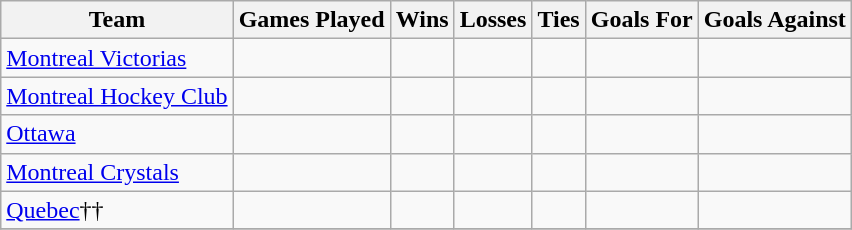<table class="wikitable">
<tr>
<th>Team</th>
<th>Games Played</th>
<th>Wins</th>
<th>Losses</th>
<th>Ties</th>
<th>Goals For</th>
<th>Goals Against</th>
</tr>
<tr>
<td><a href='#'>Montreal Victorias</a></td>
<td></td>
<td></td>
<td></td>
<td></td>
<td></td>
<td></td>
</tr>
<tr>
<td><a href='#'>Montreal Hockey Club</a></td>
<td></td>
<td></td>
<td></td>
<td></td>
<td></td>
<td></td>
</tr>
<tr>
<td><a href='#'>Ottawa</a></td>
<td></td>
<td></td>
<td></td>
<td></td>
<td></td>
<td></td>
</tr>
<tr>
<td><a href='#'>Montreal Crystals</a></td>
<td></td>
<td></td>
<td></td>
<td></td>
<td></td>
<td></td>
</tr>
<tr>
<td><a href='#'>Quebec</a>††</td>
<td></td>
<td></td>
<td></td>
<td></td>
<td></td>
<td></td>
</tr>
<tr>
</tr>
</table>
